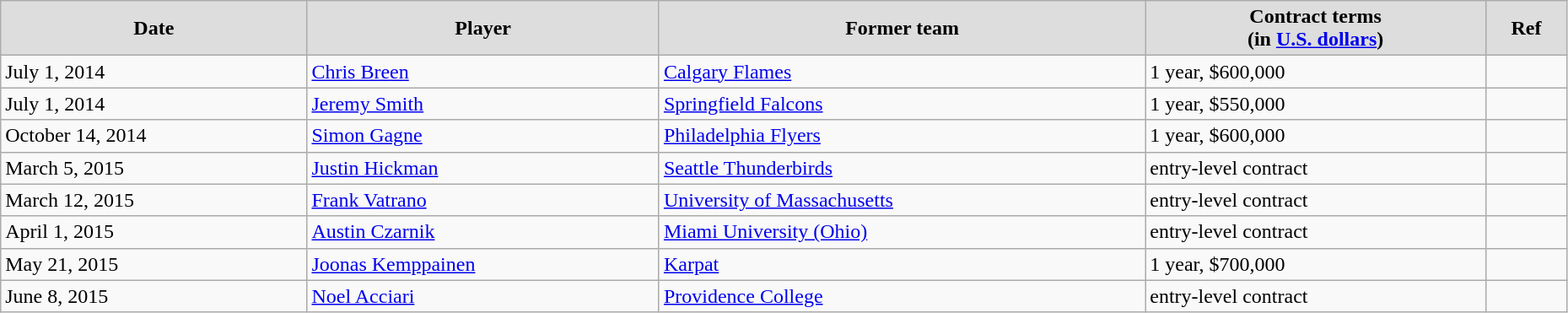<table class="wikitable" width=98%>
<tr align="center" bgcolor="#dddddd">
<td><strong>Date</strong></td>
<td><strong>Player</strong></td>
<td><strong>Former team</strong></td>
<td><strong>Contract terms</strong><br><strong>(in <a href='#'>U.S. dollars</a>)</strong></td>
<td><strong>Ref</strong></td>
</tr>
<tr>
<td>July 1, 2014</td>
<td><a href='#'>Chris Breen</a></td>
<td><a href='#'>Calgary Flames</a></td>
<td>1 year, $600,000</td>
<td></td>
</tr>
<tr>
<td>July 1, 2014</td>
<td><a href='#'>Jeremy Smith</a></td>
<td><a href='#'>Springfield Falcons</a></td>
<td>1 year, $550,000</td>
<td></td>
</tr>
<tr>
<td>October 14, 2014</td>
<td><a href='#'>Simon Gagne</a></td>
<td><a href='#'>Philadelphia Flyers</a></td>
<td>1 year, $600,000</td>
<td></td>
</tr>
<tr>
<td>March 5, 2015</td>
<td><a href='#'>Justin Hickman</a></td>
<td><a href='#'>Seattle Thunderbirds</a></td>
<td>entry-level contract</td>
<td></td>
</tr>
<tr>
<td>March 12, 2015</td>
<td><a href='#'>Frank Vatrano</a></td>
<td><a href='#'>University of Massachusetts</a></td>
<td>entry-level contract</td>
<td></td>
</tr>
<tr>
<td>April 1, 2015</td>
<td><a href='#'>Austin Czarnik</a></td>
<td><a href='#'>Miami University (Ohio)</a></td>
<td>entry-level contract</td>
<td></td>
</tr>
<tr>
<td>May 21, 2015</td>
<td><a href='#'>Joonas Kemppainen</a></td>
<td><a href='#'>Karpat</a></td>
<td>1 year, $700,000</td>
<td></td>
</tr>
<tr>
<td>June 8, 2015</td>
<td><a href='#'>Noel Acciari</a></td>
<td><a href='#'>Providence College</a></td>
<td>entry-level contract</td>
<td></td>
</tr>
</table>
